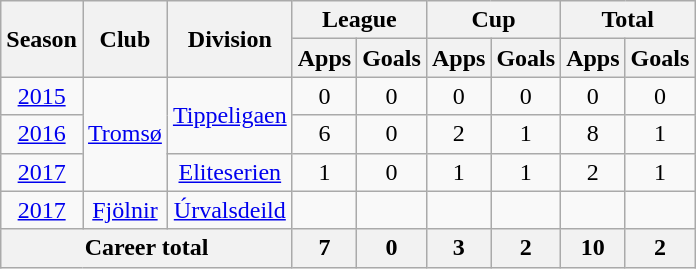<table class="wikitable" style="text-align: center;">
<tr>
<th rowspan="2">Season</th>
<th rowspan="2">Club</th>
<th rowspan="2">Division</th>
<th colspan="2">League</th>
<th colspan="2">Cup</th>
<th colspan="2">Total</th>
</tr>
<tr>
<th>Apps</th>
<th>Goals</th>
<th>Apps</th>
<th>Goals</th>
<th>Apps</th>
<th>Goals</th>
</tr>
<tr>
<td><a href='#'>2015</a></td>
<td rowspan="3" valign="center"><a href='#'>Tromsø</a></td>
<td rowspan="2" valign="center"><a href='#'>Tippeligaen</a></td>
<td>0</td>
<td>0</td>
<td>0</td>
<td>0</td>
<td>0</td>
<td>0</td>
</tr>
<tr>
<td><a href='#'>2016</a></td>
<td>6</td>
<td>0</td>
<td>2</td>
<td>1</td>
<td>8</td>
<td>1</td>
</tr>
<tr>
<td><a href='#'>2017</a></td>
<td rowspan="1" valign="center"><a href='#'>Eliteserien</a></td>
<td>1</td>
<td>0</td>
<td>1</td>
<td>1</td>
<td>2</td>
<td>1</td>
</tr>
<tr>
<td><a href='#'>2017</a></td>
<td rowspan="1" valign="center"><a href='#'>Fjölnir</a></td>
<td rowspan="1" valign="center"><a href='#'>Úrvalsdeild</a></td>
<td></td>
<td></td>
<td></td>
<td></td>
<td></td>
<td></td>
</tr>
<tr>
<th colspan="3">Career total</th>
<th>7</th>
<th>0</th>
<th>3</th>
<th>2</th>
<th>10</th>
<th>2</th>
</tr>
</table>
